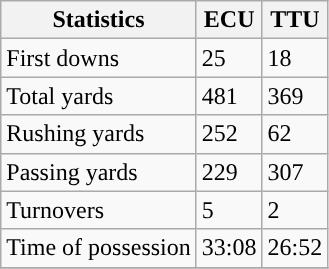<table class="wikitable">
<tr>
<th>Statistics</th>
<th>ECU</th>
<th>TTU</th>
</tr>
<tr>
<td>First downs</td>
<td>25</td>
<td>18</td>
</tr>
<tr>
<td>Total yards</td>
<td>481</td>
<td>369</td>
</tr>
<tr>
<td>Rushing yards</td>
<td>252</td>
<td>62</td>
</tr>
<tr>
<td>Passing yards</td>
<td>229</td>
<td>307</td>
</tr>
<tr>
<td>Turnovers</td>
<td>5</td>
<td>2</td>
</tr>
<tr>
<td>Time of possession</td>
<td>33:08</td>
<td>26:52</td>
</tr>
<tr>
</tr>
</table>
